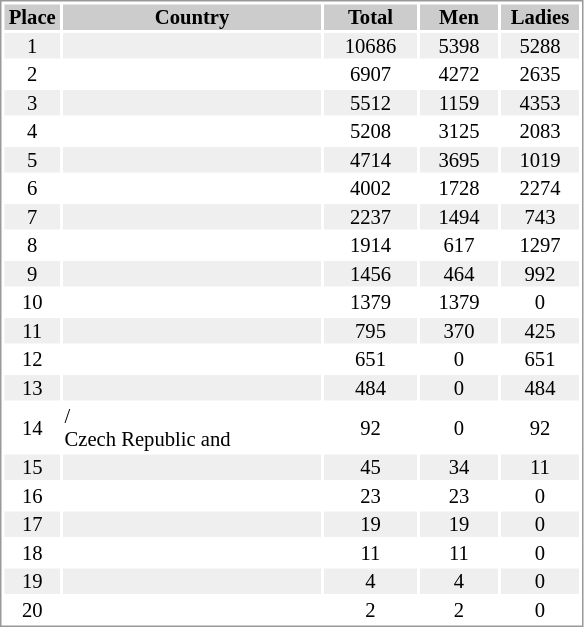<table border="0" style="border: 1px solid #999; background-color:#FFFFFF; text-align:center; font-size:86%; line-height:15px;">
<tr align="center" bgcolor="#CCCCCC">
<th width=35>Place</th>
<th width=170>Country</th>
<th width=60>Total</th>
<th width=50>Men</th>
<th width=50>Ladies</th>
</tr>
<tr bgcolor="#EFEFEF">
<td>1</td>
<td align="left"></td>
<td>10686</td>
<td>5398</td>
<td>5288</td>
</tr>
<tr>
<td>2</td>
<td align="left"></td>
<td>6907</td>
<td>4272</td>
<td>2635</td>
</tr>
<tr bgcolor="#EFEFEF">
<td>3</td>
<td align="left"></td>
<td>5512</td>
<td>1159</td>
<td>4353</td>
</tr>
<tr>
<td>4</td>
<td align="left"></td>
<td>5208</td>
<td>3125</td>
<td>2083</td>
</tr>
<tr bgcolor="#EFEFEF">
<td>5</td>
<td align="left"></td>
<td>4714</td>
<td>3695</td>
<td>1019</td>
</tr>
<tr>
<td>6</td>
<td align="left"></td>
<td>4002</td>
<td>1728</td>
<td>2274</td>
</tr>
<tr bgcolor="#EFEFEF">
<td>7</td>
<td align="left"></td>
<td>2237</td>
<td>1494</td>
<td>743</td>
</tr>
<tr>
<td>8</td>
<td align="left"></td>
<td>1914</td>
<td>617</td>
<td>1297</td>
</tr>
<tr bgcolor="#EFEFEF">
<td>9</td>
<td align="left"></td>
<td>1456</td>
<td>464</td>
<td>992</td>
</tr>
<tr>
<td>10</td>
<td align="left"></td>
<td>1379</td>
<td>1379</td>
<td>0</td>
</tr>
<tr bgcolor="#EFEFEF">
<td>11</td>
<td align="left"></td>
<td>795</td>
<td>370</td>
<td>425</td>
</tr>
<tr>
<td>12</td>
<td align="left"></td>
<td>651</td>
<td>0</td>
<td>651</td>
</tr>
<tr bgcolor="#EFEFEF">
<td>13</td>
<td align="left"></td>
<td>484</td>
<td>0</td>
<td>484</td>
</tr>
<tr>
<td>14</td>
<td align="left">/<br>Czech Republic and </td>
<td>92</td>
<td>0</td>
<td>92</td>
</tr>
<tr bgcolor="#EFEFEF">
<td>15</td>
<td align="left"></td>
<td>45</td>
<td>34</td>
<td>11</td>
</tr>
<tr>
<td>16</td>
<td align="left"></td>
<td>23</td>
<td>23</td>
<td>0</td>
</tr>
<tr bgcolor="#EFEFEF">
<td>17</td>
<td align="left"></td>
<td>19</td>
<td>19</td>
<td>0</td>
</tr>
<tr>
<td>18</td>
<td align="left"></td>
<td>11</td>
<td>11</td>
<td>0</td>
</tr>
<tr bgcolor="#EFEFEF">
<td>19</td>
<td align="left"></td>
<td>4</td>
<td>4</td>
<td>0</td>
</tr>
<tr>
<td>20</td>
<td align="left"></td>
<td>2</td>
<td>2</td>
<td>0</td>
</tr>
</table>
